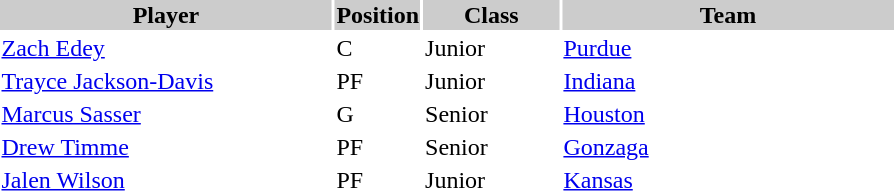<table style="width:600px" "border:'1' 'solid' 'gray'">
<tr>
<th style="background:#ccc; width:40%;">Player</th>
<th style="background:#ccc; width:4%;">Position</th>
<th style="background:#ccc; width:16%;">Class</th>
<th style="background:#ccc; width:40%;">Team</th>
</tr>
<tr>
<td><a href='#'>Zach Edey</a></td>
<td>C</td>
<td>Junior</td>
<td><a href='#'>Purdue</a></td>
</tr>
<tr>
<td><a href='#'>Trayce Jackson-Davis</a></td>
<td>PF</td>
<td>Junior</td>
<td><a href='#'>Indiana</a></td>
</tr>
<tr>
<td><a href='#'>Marcus Sasser</a></td>
<td>G</td>
<td>Senior</td>
<td><a href='#'>Houston</a></td>
</tr>
<tr>
<td><a href='#'>Drew Timme</a></td>
<td>PF</td>
<td>Senior</td>
<td><a href='#'>Gonzaga</a></td>
</tr>
<tr>
<td><a href='#'>Jalen Wilson</a></td>
<td>PF</td>
<td>Junior</td>
<td><a href='#'>Kansas</a></td>
</tr>
</table>
